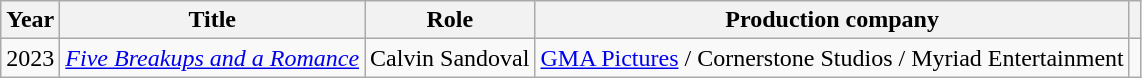<table class="wikitable">
<tr>
<th>Year</th>
<th>Title</th>
<th>Role</th>
<th>Production company</th>
<th></th>
</tr>
<tr>
<td>2023</td>
<td><em><a href='#'>Five Breakups and a Romance</a></em></td>
<td>Calvin Sandoval</td>
<td><a href='#'>GMA Pictures</a> / Cornerstone Studios / Myriad Entertainment</td>
<td></td>
</tr>
</table>
